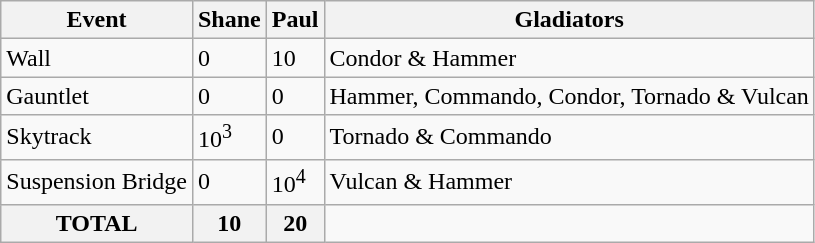<table class="wikitable">
<tr>
<th>Event</th>
<th>Shane</th>
<th>Paul</th>
<th>Gladiators</th>
</tr>
<tr>
<td>Wall</td>
<td>0</td>
<td>10</td>
<td>Condor & Hammer</td>
</tr>
<tr>
<td>Gauntlet</td>
<td>0</td>
<td>0</td>
<td>Hammer, Commando, Condor, Tornado & Vulcan</td>
</tr>
<tr>
<td>Skytrack</td>
<td>10<sup>3</sup></td>
<td>0</td>
<td>Tornado & Commando</td>
</tr>
<tr>
<td>Suspension Bridge</td>
<td>0</td>
<td>10<sup>4</sup></td>
<td>Vulcan & Hammer</td>
</tr>
<tr>
<th>TOTAL</th>
<th>10</th>
<th>20</th>
</tr>
</table>
